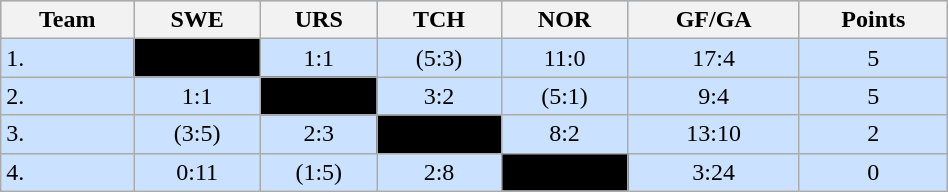<table class="wikitable" bgcolor="#EFEFFF" width="50%">
<tr bgcolor="#BCD2EE">
<th>Team</th>
<th>SWE</th>
<th>URS</th>
<th>TCH</th>
<th>NOR</th>
<th>GF/GA</th>
<th>Points</th>
</tr>
<tr bgcolor="#CAE1FF" align="center">
<td align="left">1. </td>
<td style="background:#000000;"></td>
<td>1:1</td>
<td>(5:3)</td>
<td>11:0</td>
<td>17:4</td>
<td>5</td>
</tr>
<tr bgcolor="#CAE1FF" align="center">
<td align="left">2. </td>
<td>1:1</td>
<td style="background:#000000;"></td>
<td>3:2</td>
<td>(5:1)</td>
<td>9:4</td>
<td>5</td>
</tr>
<tr bgcolor="#CAE1FF" align="center">
<td align="left">3. </td>
<td>(3:5)</td>
<td>2:3</td>
<td style="background:#000000;"></td>
<td>8:2</td>
<td>13:10</td>
<td>2</td>
</tr>
<tr bgcolor="#CAE1FF" align="center">
<td align="left">4. </td>
<td>0:11</td>
<td>(1:5)</td>
<td>2:8</td>
<td style="background:#000000;"></td>
<td>3:24</td>
<td>0</td>
</tr>
</table>
